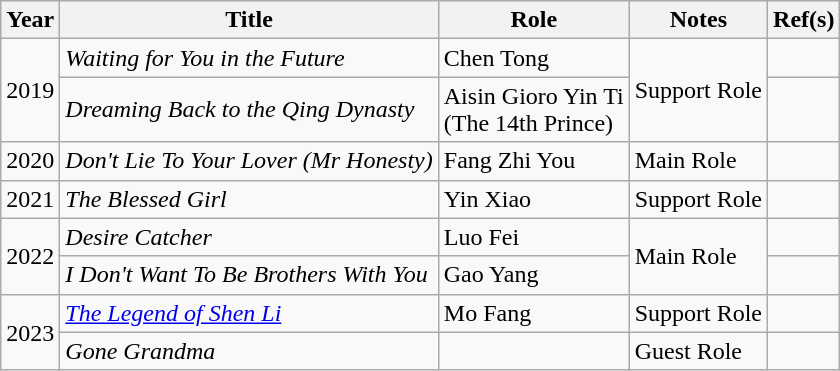<table class="wikitable">
<tr>
<th>Year</th>
<th>Title</th>
<th>Role</th>
<th>Notes</th>
<th>Ref(s)</th>
</tr>
<tr>
<td rowspan="2">2019</td>
<td><em>Waiting for You in the Future</em></td>
<td>Chen Tong</td>
<td rowspan="2">Support Role</td>
<td></td>
</tr>
<tr>
<td><em>Dreaming Back to the Qing Dynasty</em></td>
<td>Aisin Gioro Yin Ti<br>(The 14th Prince)</td>
<td></td>
</tr>
<tr>
<td>2020</td>
<td><em>Don't Lie To Your Lover (Mr Honesty)</em></td>
<td>Fang Zhi You</td>
<td>Main Role</td>
<td></td>
</tr>
<tr>
<td>2021</td>
<td><em>The Blessed Girl</em></td>
<td>Yin Xiao</td>
<td>Support Role</td>
<td></td>
</tr>
<tr>
<td rowspan="2">2022</td>
<td><em>Desire Catcher</em></td>
<td>Luo Fei</td>
<td rowspan="2">Main Role</td>
<td></td>
</tr>
<tr>
<td><em>I Don't Want To Be Brothers With You</em></td>
<td>Gao Yang</td>
<td></td>
</tr>
<tr>
<td rowspan="2">2023</td>
<td><em><a href='#'>The Legend of Shen Li</a></em></td>
<td>Mo Fang</td>
<td>Support Role</td>
<td></td>
</tr>
<tr>
<td><em>Gone Grandma</em></td>
<td></td>
<td>Guest Role</td>
<td></td>
</tr>
</table>
